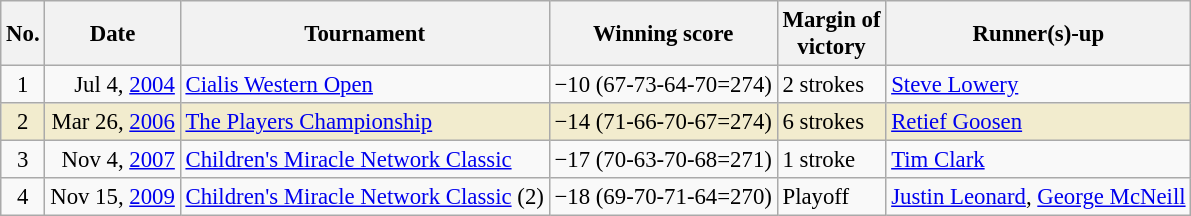<table class="wikitable" style="font-size:95%;">
<tr>
<th>No.</th>
<th>Date</th>
<th>Tournament</th>
<th>Winning score</th>
<th>Margin of<br>victory</th>
<th>Runner(s)-up</th>
</tr>
<tr>
<td align=center>1</td>
<td align=right>Jul 4, <a href='#'>2004</a></td>
<td><a href='#'>Cialis Western Open</a></td>
<td>−10 (67-73-64-70=274)</td>
<td>2 strokes</td>
<td> <a href='#'>Steve Lowery</a></td>
</tr>
<tr style="background:#f2ecce;">
<td align=center>2</td>
<td align=right>Mar 26, <a href='#'>2006</a></td>
<td><a href='#'>The Players Championship</a></td>
<td>−14 (71-66-70-67=274)</td>
<td>6 strokes</td>
<td> <a href='#'>Retief Goosen</a></td>
</tr>
<tr>
<td align=center>3</td>
<td align=right>Nov 4, <a href='#'>2007</a></td>
<td><a href='#'>Children's Miracle Network Classic</a></td>
<td>−17 (70-63-70-68=271)</td>
<td>1 stroke</td>
<td> <a href='#'>Tim Clark</a></td>
</tr>
<tr>
<td align=center>4</td>
<td align=right>Nov 15, <a href='#'>2009</a></td>
<td><a href='#'>Children's Miracle Network Classic</a> (2)</td>
<td>−18 (69-70-71-64=270)</td>
<td>Playoff</td>
<td> <a href='#'>Justin Leonard</a>,  <a href='#'>George McNeill</a></td>
</tr>
</table>
